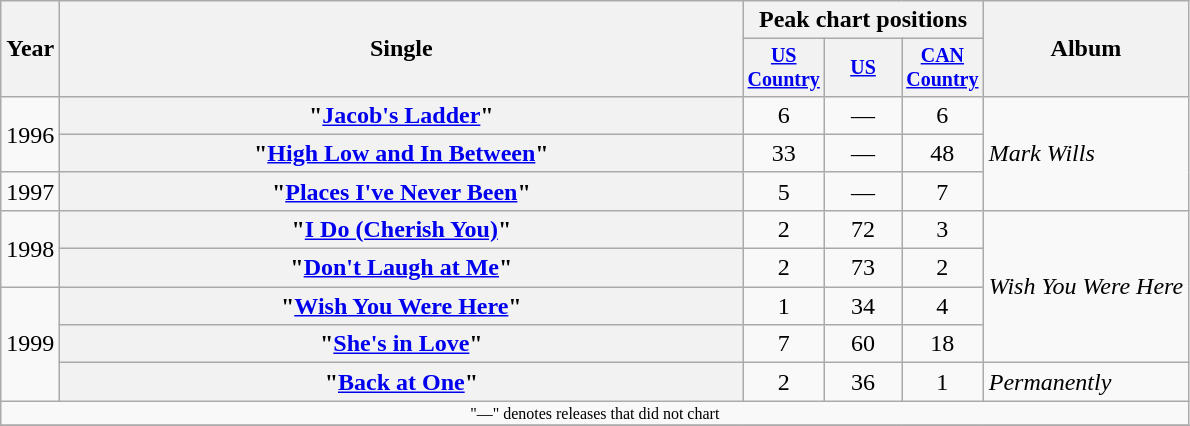<table class="wikitable plainrowheaders" style="text-align:center;">
<tr>
<th rowspan="2">Year</th>
<th rowspan="2" style="width:28em;">Single</th>
<th colspan="3">Peak chart positions</th>
<th rowspan="2">Album</th>
</tr>
<tr style="font-size:smaller;">
<th width="45"><a href='#'>US Country</a><br></th>
<th width="45"><a href='#'>US</a><br></th>
<th width="45"><a href='#'>CAN Country</a><br></th>
</tr>
<tr>
<td rowspan="2">1996</td>
<th scope="row">"<a href='#'>Jacob's Ladder</a>"</th>
<td>6</td>
<td>—</td>
<td>6</td>
<td align="left" rowspan="3"><em>Mark Wills</em></td>
</tr>
<tr>
<th scope="row">"<a href='#'>High Low and In Between</a>"</th>
<td>33</td>
<td>—</td>
<td>48</td>
</tr>
<tr>
<td>1997</td>
<th scope="row">"<a href='#'>Places I've Never Been</a>"</th>
<td>5</td>
<td>—</td>
<td>7</td>
</tr>
<tr>
<td rowspan="2">1998</td>
<th scope="row">"<a href='#'>I Do (Cherish You)</a>"</th>
<td>2</td>
<td>72</td>
<td>3</td>
<td align="left" rowspan="4"><em>Wish You Were Here</em></td>
</tr>
<tr>
<th scope="row">"<a href='#'>Don't Laugh at Me</a>"</th>
<td>2</td>
<td>73</td>
<td>2</td>
</tr>
<tr>
<td rowspan="3">1999</td>
<th scope="row">"<a href='#'>Wish You Were Here</a>"</th>
<td>1</td>
<td>34</td>
<td>4</td>
</tr>
<tr>
<th scope="row">"<a href='#'>She's in Love</a>"</th>
<td>7</td>
<td>60</td>
<td>18</td>
</tr>
<tr>
<th scope="row">"<a href='#'>Back at One</a>"</th>
<td>2</td>
<td>36</td>
<td>1</td>
<td align="left"><em>Permanently</em></td>
</tr>
<tr>
<td colspan="6" style="font-size:8pt">"—" denotes releases that did not chart</td>
</tr>
<tr>
</tr>
</table>
